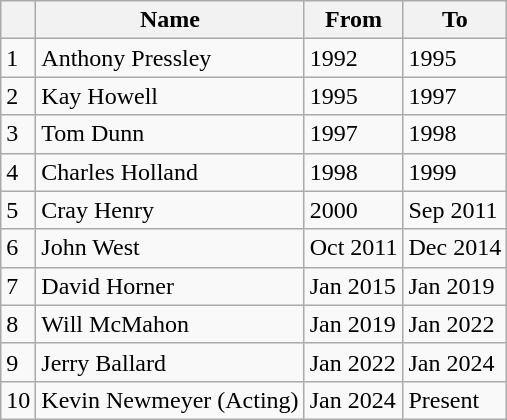<table class="wikitable">
<tr>
<th></th>
<th>Name</th>
<th>From</th>
<th>To</th>
</tr>
<tr>
<td>1</td>
<td>Anthony Pressley</td>
<td>1992</td>
<td>1995</td>
</tr>
<tr>
<td>2</td>
<td>Kay Howell </td>
<td>1995</td>
<td>1997</td>
</tr>
<tr>
<td>3</td>
<td>Tom Dunn </td>
<td>1997</td>
<td>1998</td>
</tr>
<tr>
<td>4</td>
<td>Charles Holland </td>
<td>1998</td>
<td>1999</td>
</tr>
<tr>
<td>5</td>
<td>Cray Henry</td>
<td>2000</td>
<td>Sep 2011</td>
</tr>
<tr>
<td>6</td>
<td>John West</td>
<td>Oct 2011</td>
<td>Dec 2014</td>
</tr>
<tr>
<td>7</td>
<td>David Horner</td>
<td>Jan 2015</td>
<td>Jan 2019</td>
</tr>
<tr>
<td>8</td>
<td>Will McMahon</td>
<td>Jan 2019</td>
<td>Jan 2022</td>
</tr>
<tr>
<td>9</td>
<td>Jerry Ballard</td>
<td>Jan 2022</td>
<td>Jan 2024</td>
</tr>
<tr>
<td>10</td>
<td>Kevin Newmeyer (Acting)</td>
<td>Jan 2024</td>
<td>Present</td>
</tr>
</table>
